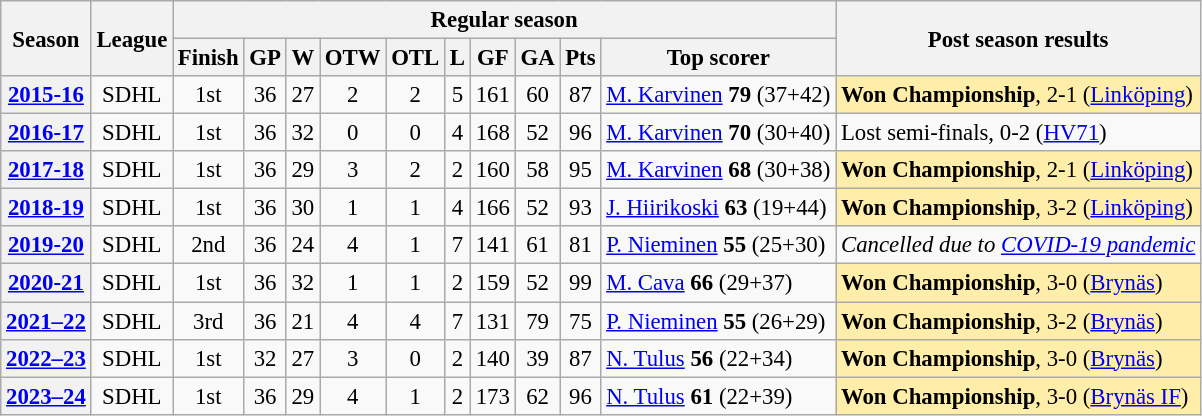<table class="wikitable" style="text-align: center; font-size: 95%">
<tr>
<th rowspan="2">Season</th>
<th rowspan="2">League</th>
<th colspan="10">Regular season</th>
<th rowspan="2">Post season results</th>
</tr>
<tr>
<th>Finish</th>
<th>GP</th>
<th>W</th>
<th>OTW</th>
<th>OTL</th>
<th>L</th>
<th>GF</th>
<th>GA</th>
<th>Pts</th>
<th>Top scorer</th>
</tr>
<tr>
<th><a href='#'>2015-16</a></th>
<td>SDHL</td>
<td>1st</td>
<td>36</td>
<td>27</td>
<td>2</td>
<td>2</td>
<td>5</td>
<td>161</td>
<td>60</td>
<td>87</td>
<td align="left"> <a href='#'>M. Karvinen</a> <strong>79</strong> (37+42)</td>
<td align=left style="background:#FFEEA9;"><strong>Won Championship</strong>, 2-1 (<a href='#'>Linköping</a>)</td>
</tr>
<tr>
<th><a href='#'>2016-17</a></th>
<td>SDHL</td>
<td>1st</td>
<td>36</td>
<td>32</td>
<td>0</td>
<td>0</td>
<td>4</td>
<td>168</td>
<td>52</td>
<td>96</td>
<td align="left"> <a href='#'>M. Karvinen</a> <strong>70</strong> (30+40)</td>
<td align=left>Lost semi-finals, 0-2 (<a href='#'>HV71</a>)</td>
</tr>
<tr>
<th><a href='#'>2017-18</a></th>
<td>SDHL</td>
<td>1st</td>
<td>36</td>
<td>29</td>
<td>3</td>
<td>2</td>
<td>2</td>
<td>160</td>
<td>58</td>
<td>95</td>
<td align="left"> <a href='#'>M. Karvinen</a> <strong>68</strong> (30+38)</td>
<td align=left style="background:#FFEEA9;"><strong>Won Championship</strong>, 2-1 (<a href='#'>Linköping</a>)</td>
</tr>
<tr>
<th><a href='#'>2018-19</a></th>
<td>SDHL</td>
<td>1st</td>
<td>36</td>
<td>30</td>
<td>1</td>
<td>1</td>
<td>4</td>
<td>166</td>
<td>52</td>
<td>93</td>
<td align="left"> <a href='#'>J. Hiirikoski</a> <strong>63</strong> (19+44)</td>
<td align=left style="background:#FFEEA9;"><strong>Won Championship</strong>, 3-2 (<a href='#'>Linköping</a>)</td>
</tr>
<tr>
<th><a href='#'>2019-20</a></th>
<td>SDHL</td>
<td>2nd</td>
<td>36</td>
<td>24</td>
<td>4</td>
<td>1</td>
<td>7</td>
<td>141</td>
<td>61</td>
<td>81</td>
<td align=left> <a href='#'>P. Nieminen</a> <strong>55</strong> (25+30)</td>
<td align="left"><em>Cancelled due to <a href='#'>COVID-19 pandemic</a></em></td>
</tr>
<tr>
<th><a href='#'>2020-21</a></th>
<td>SDHL</td>
<td>1st</td>
<td>36</td>
<td>32</td>
<td>1</td>
<td>1</td>
<td>2</td>
<td>159</td>
<td>52</td>
<td>99</td>
<td align="left"> <a href='#'>M. Cava</a> <strong>66</strong> (29+37)</td>
<td align="left" style="background:#FFEEA9;"><strong>Won Championship</strong>, 3-0 (<a href='#'>Brynäs</a>)</td>
</tr>
<tr>
<th><a href='#'>2021–22</a></th>
<td>SDHL</td>
<td>3rd</td>
<td>36</td>
<td>21</td>
<td>4</td>
<td>4</td>
<td>7</td>
<td>131</td>
<td>79</td>
<td>75</td>
<td align="left"> <a href='#'>P. Nieminen</a> <strong>55</strong> (26+29)</td>
<td align="left" style="background:#FFEEA9;"><strong>Won Championship</strong>, 3-2 (<a href='#'>Brynäs</a>)</td>
</tr>
<tr>
<th><a href='#'>2022–23</a></th>
<td>SDHL</td>
<td>1st</td>
<td>32</td>
<td>27</td>
<td>3</td>
<td>0</td>
<td>2</td>
<td>140</td>
<td>39</td>
<td>87</td>
<td align="left"> <a href='#'>N. Tulus</a> <strong>56</strong> (22+34)</td>
<td align="left" style="background:#FFEEA9;"><strong>Won Championship</strong>, 3-0 (<a href='#'>Brynäs</a>)</td>
</tr>
<tr>
<th><a href='#'>2023–24</a></th>
<td>SDHL</td>
<td>1st</td>
<td>36</td>
<td>29</td>
<td>4</td>
<td>1</td>
<td>2</td>
<td>173</td>
<td>62</td>
<td>96</td>
<td align="left"> <a href='#'>N. Tulus</a> <strong>61</strong> (22+39)</td>
<td align="left" style="background:#FFEEA9;"><strong>Won Championship</strong>, 3-0 (<a href='#'>Brynäs IF</a>)</td>
</tr>
</table>
